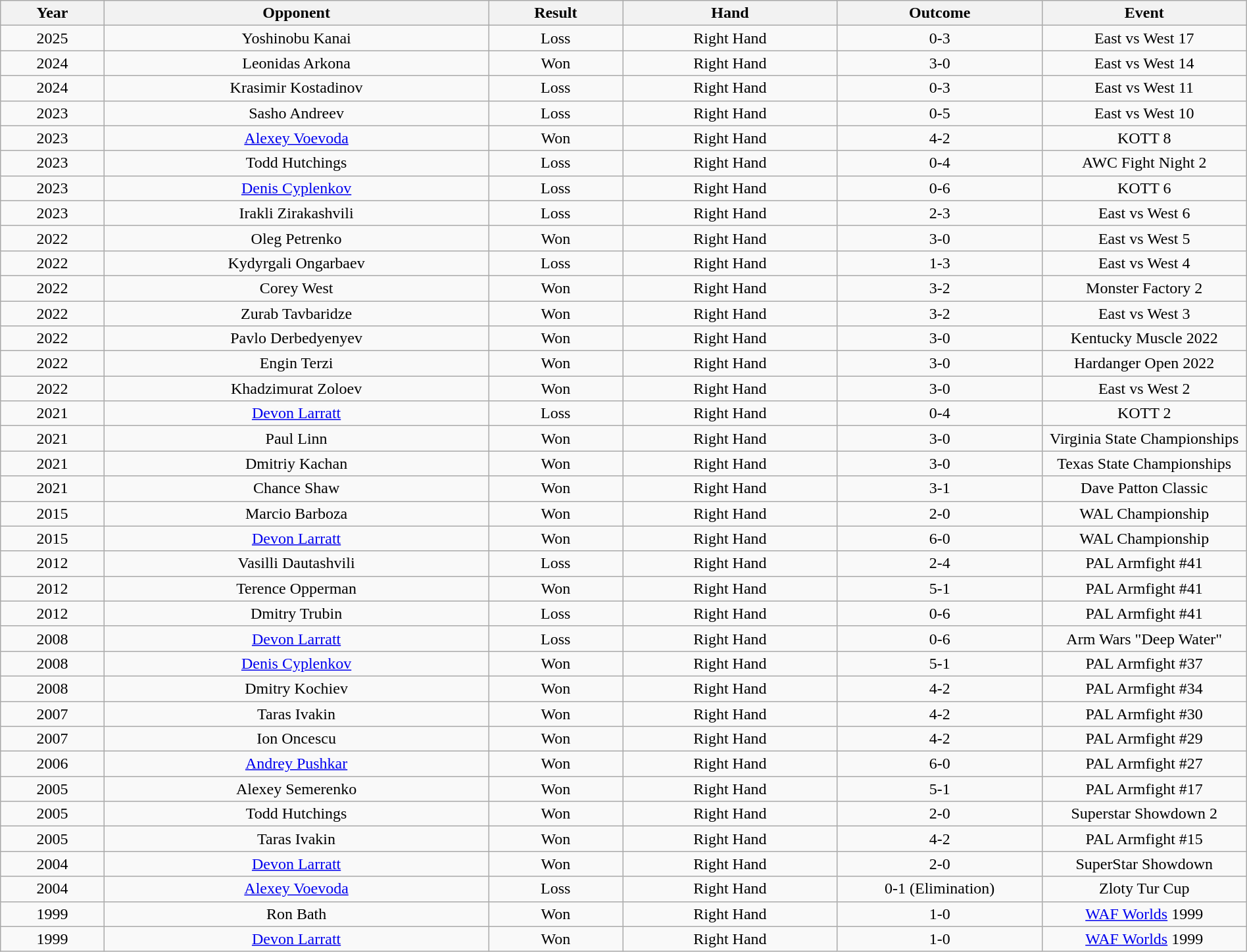<table class="wikitable mw-collapsible" style="text-align: center;" width="100%">
<tr>
<th><strong>Year</strong></th>
<th scope="col">Opponent</th>
<th scope="col">Result</th>
<th scope="col">Hand</th>
<th style="width: 200px;">Outcome</th>
<th style="width: 200px;">Event</th>
</tr>
<tr>
<td>2025</td>
<td>Yoshinobu Kanai</td>
<td>Loss</td>
<td>Right Hand</td>
<td>0-3</td>
<td>East vs West 17</td>
</tr>
<tr>
<td>2024</td>
<td>Leonidas Arkona</td>
<td>Won</td>
<td>Right Hand</td>
<td>3-0</td>
<td>East vs West 14</td>
</tr>
<tr>
<td>2024</td>
<td>Krasimir Kostadinov</td>
<td>Loss</td>
<td>Right Hand</td>
<td>0-3</td>
<td>East vs West 11</td>
</tr>
<tr>
<td>2023</td>
<td>Sasho Andreev</td>
<td>Loss</td>
<td>Right Hand</td>
<td>0-5</td>
<td>East vs West 10</td>
</tr>
<tr>
<td>2023</td>
<td><a href='#'>Alexey Voevoda</a></td>
<td>Won</td>
<td>Right Hand</td>
<td>4-2</td>
<td>KOTT 8</td>
</tr>
<tr>
<td>2023</td>
<td>Todd Hutchings</td>
<td>Loss</td>
<td>Right Hand</td>
<td>0-4</td>
<td>AWC Fight Night 2</td>
</tr>
<tr>
<td>2023</td>
<td><a href='#'>Denis Cyplenkov</a></td>
<td>Loss</td>
<td>Right Hand</td>
<td>0-6</td>
<td>KOTT 6</td>
</tr>
<tr>
<td>2023</td>
<td>Irakli Zirakashvili</td>
<td>Loss</td>
<td>Right Hand</td>
<td>2-3</td>
<td>East vs West 6</td>
</tr>
<tr>
<td>2022</td>
<td>Oleg Petrenko</td>
<td>Won</td>
<td>Right Hand</td>
<td>3-0</td>
<td>East vs West 5</td>
</tr>
<tr>
<td>2022</td>
<td>Kydyrgali Ongarbaev</td>
<td>Loss</td>
<td>Right Hand</td>
<td>1-3</td>
<td>East vs West 4</td>
</tr>
<tr>
<td>2022</td>
<td>Corey West</td>
<td>Won</td>
<td>Right Hand</td>
<td>3-2</td>
<td>Monster Factory 2</td>
</tr>
<tr>
<td>2022</td>
<td>Zurab Tavbaridze</td>
<td>Won</td>
<td>Right Hand</td>
<td>3-2</td>
<td>East vs West 3</td>
</tr>
<tr>
<td>2022</td>
<td>Pavlo Derbedyenyev</td>
<td>Won</td>
<td>Right Hand</td>
<td>3-0</td>
<td>Kentucky Muscle 2022</td>
</tr>
<tr>
<td>2022</td>
<td>Engin Terzi</td>
<td>Won</td>
<td>Right Hand</td>
<td>3-0</td>
<td>Hardanger Open 2022</td>
</tr>
<tr>
<td>2022</td>
<td>Khadzimurat Zoloev</td>
<td>Won</td>
<td>Right Hand</td>
<td>3-0</td>
<td>East vs West 2</td>
</tr>
<tr>
<td>2021</td>
<td><a href='#'>Devon Larratt</a></td>
<td>Loss</td>
<td>Right Hand</td>
<td>0-4</td>
<td>KOTT 2</td>
</tr>
<tr>
<td>2021</td>
<td>Paul Linn</td>
<td>Won</td>
<td>Right Hand</td>
<td>3-0</td>
<td>Virginia State Championships</td>
</tr>
<tr>
<td>2021</td>
<td>Dmitriy Kachan</td>
<td>Won</td>
<td>Right Hand</td>
<td>3-0</td>
<td>Texas State Championships</td>
</tr>
<tr>
<td>2021</td>
<td>Chance Shaw</td>
<td>Won</td>
<td>Right Hand</td>
<td>3-1</td>
<td>Dave Patton Classic</td>
</tr>
<tr>
<td>2015</td>
<td>Marcio Barboza</td>
<td>Won</td>
<td>Right Hand</td>
<td>2-0</td>
<td>WAL Championship</td>
</tr>
<tr>
<td>2015</td>
<td><a href='#'>Devon Larratt</a></td>
<td>Won</td>
<td>Right Hand</td>
<td>6-0</td>
<td>WAL Championship</td>
</tr>
<tr>
<td>2012</td>
<td>Vasilli Dautashvili</td>
<td>Loss</td>
<td>Right Hand</td>
<td>2-4</td>
<td>PAL Armfight #41</td>
</tr>
<tr>
<td>2012</td>
<td>Terence Opperman</td>
<td>Won</td>
<td>Right Hand</td>
<td>5-1</td>
<td>PAL Armfight #41</td>
</tr>
<tr>
<td>2012</td>
<td>Dmitry Trubin</td>
<td>Loss</td>
<td>Right Hand</td>
<td>0-6</td>
<td>PAL Armfight #41</td>
</tr>
<tr>
<td>2008</td>
<td><a href='#'>Devon Larratt</a></td>
<td>Loss</td>
<td>Right Hand</td>
<td>0-6</td>
<td>Arm Wars "Deep Water"</td>
</tr>
<tr>
<td>2008</td>
<td><a href='#'>Denis Cyplenkov</a></td>
<td>Won</td>
<td>Right Hand</td>
<td>5-1</td>
<td>PAL Armfight #37</td>
</tr>
<tr>
<td>2008</td>
<td>Dmitry Kochiev</td>
<td>Won</td>
<td>Right Hand</td>
<td>4-2</td>
<td>PAL Armfight #34</td>
</tr>
<tr>
<td>2007</td>
<td>Taras Ivakin</td>
<td>Won</td>
<td>Right Hand</td>
<td>4-2</td>
<td>PAL Armfight #30</td>
</tr>
<tr>
<td>2007</td>
<td>Ion Oncescu</td>
<td>Won</td>
<td>Right Hand</td>
<td>4-2</td>
<td>PAL Armfight #29</td>
</tr>
<tr>
<td>2006</td>
<td><a href='#'>Andrey Pushkar</a></td>
<td>Won</td>
<td>Right Hand</td>
<td>6-0</td>
<td>PAL Armfight #27</td>
</tr>
<tr>
<td>2005</td>
<td>Alexey Semerenko</td>
<td>Won</td>
<td>Right Hand</td>
<td>5-1</td>
<td>PAL Armfight #17</td>
</tr>
<tr>
<td>2005</td>
<td>Todd Hutchings</td>
<td>Won</td>
<td>Right Hand</td>
<td>2-0</td>
<td>Superstar Showdown 2</td>
</tr>
<tr>
<td>2005</td>
<td>Taras Ivakin</td>
<td>Won</td>
<td>Right Hand</td>
<td>4-2</td>
<td>PAL Armfight #15</td>
</tr>
<tr>
<td>2004</td>
<td><a href='#'>Devon Larratt</a></td>
<td>Won</td>
<td>Right Hand</td>
<td>2-0</td>
<td>SuperStar Showdown</td>
</tr>
<tr>
<td>2004</td>
<td><a href='#'>Alexey Voevoda</a></td>
<td>Loss</td>
<td>Right Hand</td>
<td>0-1 (Elimination)</td>
<td>Zloty Tur Cup</td>
</tr>
<tr>
<td>1999</td>
<td>Ron Bath</td>
<td>Won</td>
<td>Right Hand</td>
<td>1-0</td>
<td><a href='#'>WAF Worlds</a> 1999</td>
</tr>
<tr>
<td>1999</td>
<td><a href='#'>Devon Larratt</a></td>
<td>Won</td>
<td>Right Hand</td>
<td>1-0</td>
<td><a href='#'>WAF Worlds</a> 1999</td>
</tr>
</table>
